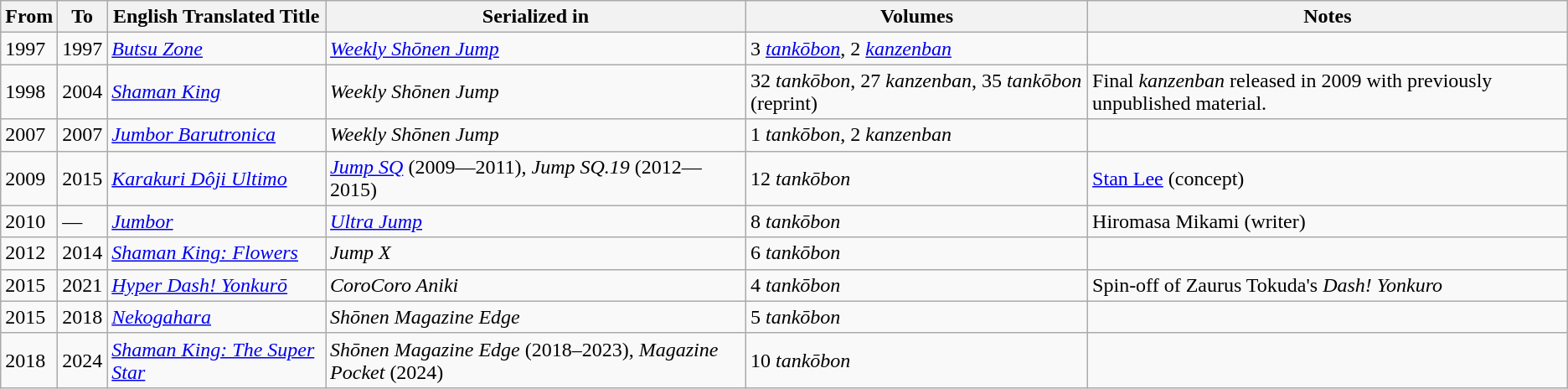<table class="wikitable sortable">
<tr>
<th>From</th>
<th>To</th>
<th>English Translated Title</th>
<th>Serialized in</th>
<th>Volumes</th>
<th>Notes</th>
</tr>
<tr>
<td>1997</td>
<td>1997</td>
<td><em><a href='#'>Butsu Zone</a></em></td>
<td><em><a href='#'>Weekly Shōnen Jump</a></em></td>
<td>3 <em><a href='#'>tankōbon</a></em>, 2 <em><a href='#'>kanzenban</a></em></td>
<td></td>
</tr>
<tr>
<td>1998</td>
<td>2004</td>
<td><em><a href='#'>Shaman King</a></em></td>
<td><em>Weekly Shōnen Jump</em></td>
<td>32 <em>tankōbon</em>, 27 <em>kanzenban</em>, 35 <em>tankōbon</em> (reprint)</td>
<td>Final <em>kanzenban</em> released in 2009 with previously unpublished material.</td>
</tr>
<tr>
<td>2007</td>
<td>2007</td>
<td><em><a href='#'>Jumbor Barutronica</a></em></td>
<td><em>Weekly Shōnen Jump</em></td>
<td>1 <em>tankōbon</em>, 2 <em>kanzenban</em></td>
<td></td>
</tr>
<tr>
<td>2009</td>
<td>2015</td>
<td><em><a href='#'>Karakuri Dôji Ultimo</a></em></td>
<td><em><a href='#'>Jump SQ</a></em> (2009—2011), <em>Jump SQ.19</em> (2012—2015)</td>
<td>12 <em>tankōbon</em></td>
<td><a href='#'>Stan Lee</a> (concept)</td>
</tr>
<tr>
<td>2010</td>
<td>—</td>
<td><em><a href='#'>Jumbor</a></em></td>
<td><em><a href='#'>Ultra Jump</a></em></td>
<td>8 <em>tankōbon</em></td>
<td>Hiromasa Mikami (writer)</td>
</tr>
<tr>
<td>2012</td>
<td>2014</td>
<td><em><a href='#'>Shaman King: Flowers</a></em></td>
<td><em>Jump X</em></td>
<td>6 <em>tankōbon</em></td>
<td></td>
</tr>
<tr>
<td>2015</td>
<td>2021</td>
<td><em><a href='#'>Hyper Dash! Yonkurō</a></em></td>
<td><em>CoroCoro Aniki</em></td>
<td>4 <em>tankōbon</em></td>
<td>Spin-off of Zaurus Tokuda's <em>Dash! Yonkuro</em></td>
</tr>
<tr>
<td>2015</td>
<td>2018</td>
<td><em><a href='#'>Nekogahara</a></em></td>
<td><em>Shōnen Magazine Edge</em></td>
<td>5 <em>tankōbon</em></td>
<td></td>
</tr>
<tr>
<td>2018</td>
<td>2024</td>
<td><em><a href='#'>Shaman King: The Super Star</a></em></td>
<td><em>Shōnen Magazine Edge</em> (2018–2023), <em>Magazine Pocket</em> (2024)</td>
<td>10 <em>tankōbon</em></td>
<td></td>
</tr>
</table>
